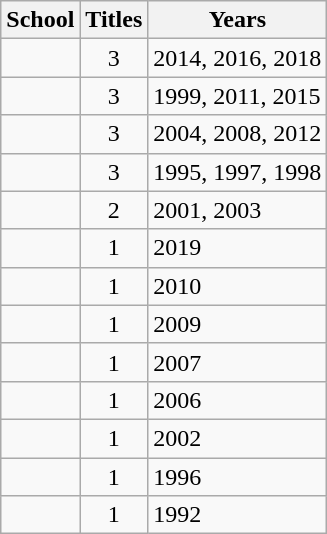<table class="wikitable sortable" style="text-align:center;">
<tr>
<th>School</th>
<th>Titles</th>
<th class=unsortable>Years</th>
</tr>
<tr>
<td style=></td>
<td>3</td>
<td align=left>2014, 2016, 2018</td>
</tr>
<tr>
<td style=></td>
<td>3</td>
<td align=left>1999, 2011, 2015</td>
</tr>
<tr>
<td style=></td>
<td>3</td>
<td align=left>2004, 2008, 2012</td>
</tr>
<tr>
<td style=></td>
<td>3</td>
<td align=left>1995, 1997, 1998</td>
</tr>
<tr>
<td style=></td>
<td>2</td>
<td align=left>2001, 2003</td>
</tr>
<tr>
<td style=></td>
<td>1</td>
<td align=left>2019</td>
</tr>
<tr>
<td style=></td>
<td>1</td>
<td align=left>2010</td>
</tr>
<tr>
<td style=></td>
<td>1</td>
<td align=left>2009</td>
</tr>
<tr>
<td style=></td>
<td>1</td>
<td align=left>2007</td>
</tr>
<tr>
<td style=></td>
<td>1</td>
<td align=left>2006</td>
</tr>
<tr>
<td style=></td>
<td>1</td>
<td align=left>2002</td>
</tr>
<tr>
<td style=></td>
<td>1</td>
<td align=left>1996</td>
</tr>
<tr>
<td style=></td>
<td>1</td>
<td align=left>1992</td>
</tr>
</table>
